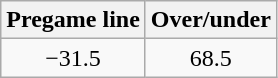<table class="wikitable" style="margin-left: auto; margin-right: auto; border: none; display: inline-table;">
<tr align="center">
<th style=>Pregame line</th>
<th style=>Over/under</th>
</tr>
<tr align="center">
<td>−31.5</td>
<td>68.5</td>
</tr>
</table>
